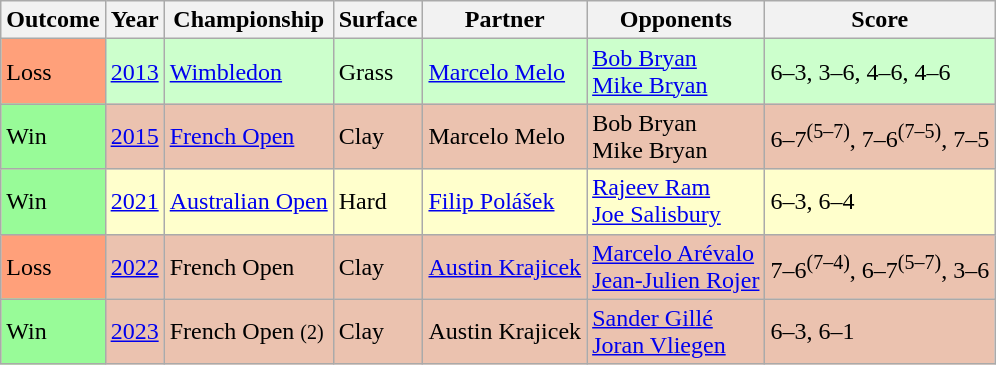<table class="sortable wikitable">
<tr>
<th>Outcome</th>
<th>Year</th>
<th>Championship</th>
<th>Surface</th>
<th>Partner</th>
<th>Opponents</th>
<th class="unsortable">Score</th>
</tr>
<tr bgcolor=CCFFCC>
<td style="background:#ffa07a;">Loss</td>
<td><a href='#'>2013</a></td>
<td><a href='#'>Wimbledon</a></td>
<td>Grass</td>
<td> <a href='#'>Marcelo Melo</a></td>
<td> <a href='#'>Bob Bryan</a><br> <a href='#'>Mike Bryan</a></td>
<td>6–3, 3–6, 4–6, 4–6</td>
</tr>
<tr style="background:#ebc2af;">
<td style="background:#98fb98;">Win</td>
<td><a href='#'>2015</a></td>
<td><a href='#'>French Open</a></td>
<td>Clay</td>
<td> Marcelo Melo</td>
<td> Bob Bryan<br> Mike Bryan</td>
<td>6–7<sup>(5–7)</sup>, 7–6<sup>(7–5)</sup>, 7–5</td>
</tr>
<tr bgcolor=FFFFCC>
<td style="background:#98fb98;">Win</td>
<td><a href='#'>2021</a></td>
<td><a href='#'>Australian Open</a></td>
<td>Hard</td>
<td> <a href='#'>Filip Polášek</a></td>
<td> <a href='#'>Rajeev Ram</a><br> <a href='#'>Joe Salisbury</a></td>
<td>6–3, 6–4</td>
</tr>
<tr style="background:#ebc2af;">
<td style="background:#ffa07a;">Loss</td>
<td><a href='#'>2022</a></td>
<td>French Open</td>
<td>Clay</td>
<td> <a href='#'>Austin Krajicek</a></td>
<td> <a href='#'>Marcelo Arévalo</a><br> <a href='#'>Jean-Julien Rojer</a></td>
<td>7–6<sup>(7–4)</sup>, 6–7<sup>(5–7)</sup>, 3–6</td>
</tr>
<tr style="background:#ebc2af;">
<td bgcolor=98FB98>Win</td>
<td><a href='#'>2023</a></td>
<td>French Open <small>(2)</small></td>
<td>Clay</td>
<td> Austin Krajicek</td>
<td> <a href='#'>Sander Gillé</a><br> <a href='#'>Joran Vliegen</a></td>
<td>6–3, 6–1</td>
</tr>
</table>
